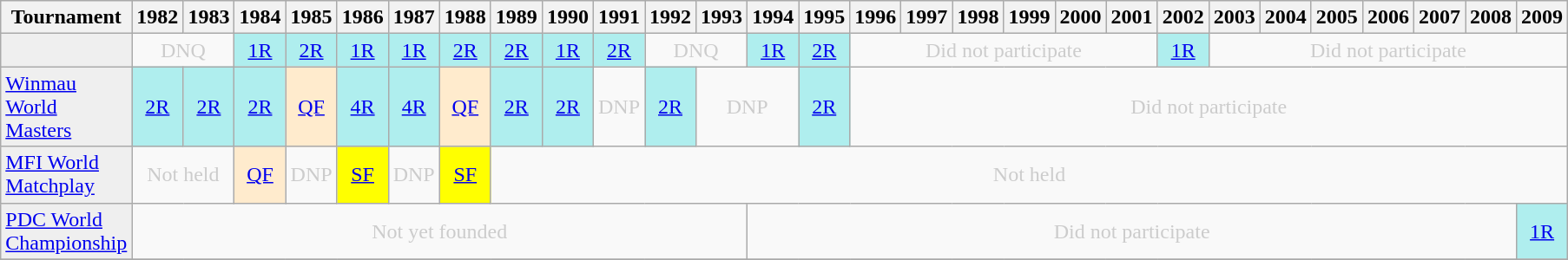<table class="wikitable" style="width:75%; margin:0">
<tr>
<th>Tournament</th>
<th>1982</th>
<th>1983</th>
<th>1984</th>
<th>1985</th>
<th>1986</th>
<th>1987</th>
<th>1988</th>
<th>1989</th>
<th>1990</th>
<th>1991</th>
<th>1992</th>
<th>1993</th>
<th>1994</th>
<th>1995</th>
<th>1996</th>
<th>1997</th>
<th>1998</th>
<th>1999</th>
<th>2000</th>
<th>2001</th>
<th>2002</th>
<th>2003</th>
<th>2004</th>
<th>2005</th>
<th>2006</th>
<th>2007</th>
<th>2008</th>
<th>2009</th>
</tr>
<tr>
<td style="background:#efefef;"></td>
<td colspan="2" style="text-align:center; color:#ccc;">DNQ</td>
<td style="text-align:center; background:#afeeee;"><a href='#'>1R</a></td>
<td style="text-align:center; background:#afeeee;"><a href='#'>2R</a></td>
<td style="text-align:center; background:#afeeee;"><a href='#'>1R</a></td>
<td style="text-align:center; background:#afeeee;"><a href='#'>1R</a></td>
<td style="text-align:center; background:#afeeee;"><a href='#'>2R</a></td>
<td style="text-align:center; background:#afeeee;"><a href='#'>2R</a></td>
<td style="text-align:center; background:#afeeee;"><a href='#'>1R</a></td>
<td style="text-align:center; background:#afeeee;"><a href='#'>2R</a></td>
<td colspan="2" style="text-align:center; color:#ccc;">DNQ</td>
<td style="text-align:center; background:#afeeee;"><a href='#'>1R</a></td>
<td style="text-align:center; background:#afeeee;"><a href='#'>2R</a></td>
<td colspan="6" style="text-align:center; color:#ccc;">Did not participate</td>
<td style="text-align:center; background:#afeeee;"><a href='#'>1R</a></td>
<td colspan="7" style="text-align:center; color:#ccc;">Did not participate</td>
</tr>
<tr>
<td style="background:#efefef;"><a href='#'>Winmau World Masters</a></td>
<td style="text-align:center; background:#afeeee;"><a href='#'>2R</a></td>
<td style="text-align:center; background:#afeeee;"><a href='#'>2R</a></td>
<td style="text-align:center; background:#afeeee;"><a href='#'>2R</a></td>
<td style="text-align:center; background:#ffebcd;"><a href='#'>QF</a></td>
<td style="text-align:center; background:#afeeee;"><a href='#'>4R</a></td>
<td style="text-align:center; background:#afeeee;"><a href='#'>4R</a></td>
<td style="text-align:center; background:#ffebcd;"><a href='#'>QF</a></td>
<td style="text-align:center; background:#afeeee;"><a href='#'>2R</a></td>
<td style="text-align:center; background:#afeeee;"><a href='#'>2R</a></td>
<td style="text-align:center; color:#ccc;">DNP</td>
<td style="text-align:center; background:#afeeee;"><a href='#'>2R</a></td>
<td colspan="2" style="text-align:center; color:#ccc;">DNP</td>
<td style="text-align:center; background:#afeeee;"><a href='#'>2R</a></td>
<td colspan="14" style="text-align:center; color:#ccc;">Did not participate</td>
</tr>
<tr>
<td style="background:#efefef;"><a href='#'>MFI World Matchplay</a></td>
<td colspan="2" style="text-align:center; color:#ccc;">Not held</td>
<td style="text-align:center; background:#ffebcd;"><a href='#'>QF</a></td>
<td style="text-align:center; color:#ccc;">DNP</td>
<td style="text-align:center; background:yellow;"><a href='#'>SF</a></td>
<td style="text-align:center; color:#ccc;">DNP</td>
<td style="text-align:center; background:yellow;"><a href='#'>SF</a></td>
<td colspan="21" style="text-align:center; color:#ccc;">Not held</td>
</tr>
<tr>
<td style="background:#efefef;"><a href='#'>PDC World Championship</a></td>
<td colspan="12" style="text-align:center; color:#ccc;">Not yet founded</td>
<td colspan="15" style="text-align:center; color:#ccc;">Did not participate</td>
<td style="text-align:center; background:#afeeee;"><a href='#'>1R</a></td>
</tr>
<tr>
</tr>
</table>
